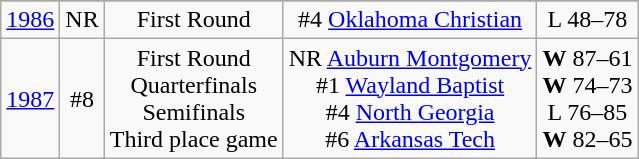<table class="wikitable" style="text-align:center">
<tr>
</tr>
<tr style="text-align:center;">
<td><a href='#'>1986</a></td>
<td>NR</td>
<td>First Round</td>
<td>#4 <a href='#'>Oklahoma Christian</a></td>
<td>L 48–78</td>
</tr>
<tr style="text-align:center;">
<td><a href='#'>1987</a></td>
<td>#8</td>
<td>First Round<br>Quarterfinals<br>Semifinals<br>Third place game</td>
<td>NR <a href='#'>Auburn Montgomery</a><br>#1 <a href='#'>Wayland Baptist</a><br>#4 <a href='#'>North Georgia</a><br>#6 <a href='#'>Arkansas Tech</a></td>
<td><strong>W</strong> 87–61<br><strong>W</strong> 74–73<br>L 76–85<br><strong>W</strong> 82–65</td>
</tr>
</table>
